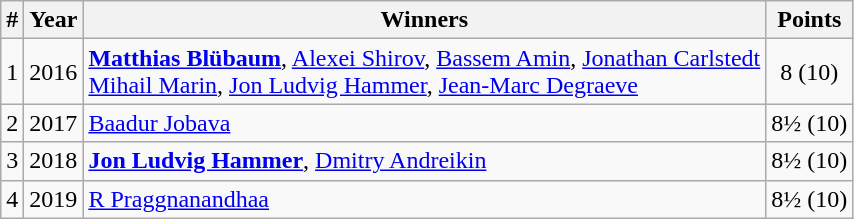<table class="wikitable" style="text-align:center;">
<tr>
<th>#</th>
<th>Year</th>
<th>Winners</th>
<th>Points</th>
</tr>
<tr>
<td>1</td>
<td>2016</td>
<td align="left"><strong><a href='#'>Matthias Blübaum</a></strong>, <a href='#'>Alexei Shirov</a>, <a href='#'>Bassem Amin</a>, <a href='#'>Jonathan Carlstedt</a><br><a href='#'>Mihail Marin</a>, <a href='#'>Jon Ludvig Hammer</a>, <a href='#'>Jean-Marc Degraeve</a></td>
<td>8 (10)</td>
</tr>
<tr>
<td>2</td>
<td>2017</td>
<td align="left"><a href='#'>Baadur Jobava</a></td>
<td>8½ (10)</td>
</tr>
<tr>
<td>3</td>
<td>2018</td>
<td align="left"><strong><a href='#'>Jon Ludvig Hammer</a></strong>, <a href='#'>Dmitry Andreikin</a></td>
<td>8½ (10)</td>
</tr>
<tr>
<td>4</td>
<td>2019</td>
<td align="left"><a href='#'>R Praggnanandhaa</a></td>
<td>8½ (10)</td>
</tr>
</table>
